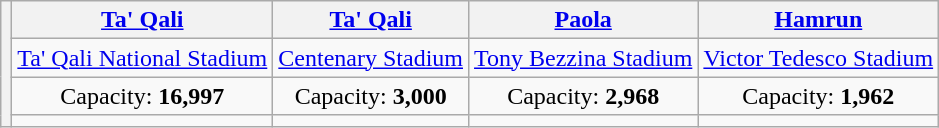<table class="wikitable" style="text-align:center">
<tr>
<th rowspan="5"></th>
<th><a href='#'>Ta' Qali</a></th>
<th><a href='#'>Ta' Qali</a></th>
<th><a href='#'>Paola</a></th>
<th><a href='#'>Hamrun</a></th>
</tr>
<tr>
<td><a href='#'>Ta' Qali National Stadium</a></td>
<td><a href='#'>Centenary Stadium</a></td>
<td><a href='#'>Tony Bezzina Stadium</a></td>
<td><a href='#'>Victor Tedesco Stadium</a></td>
</tr>
<tr>
<td>Capacity: <strong>16,997</strong></td>
<td>Capacity: <strong>3,000</strong></td>
<td>Capacity: <strong>2,968</strong></td>
<td>Capacity: <strong>1,962</strong></td>
</tr>
<tr>
<td></td>
<td></td>
<td></td>
<td></td>
</tr>
</table>
